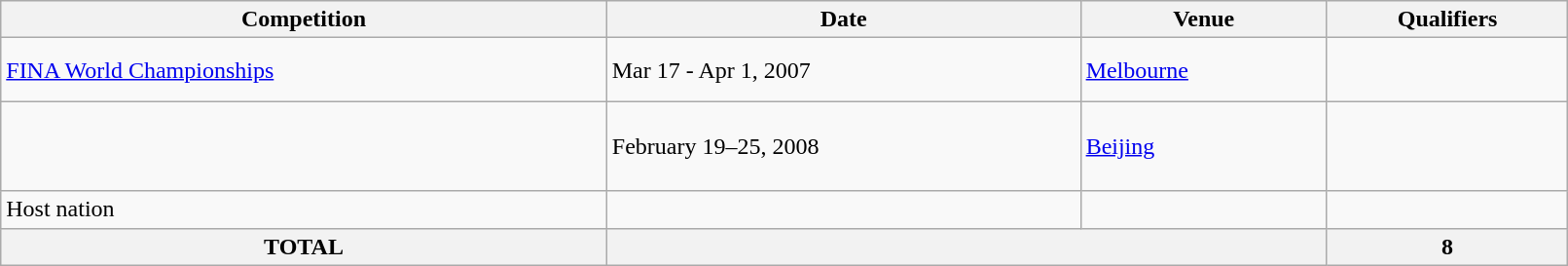<table class="wikitable" width=85%>
<tr>
<th>Competition</th>
<th>Date</th>
<th>Venue</th>
<th>Qualifiers</th>
</tr>
<tr>
<td><a href='#'>FINA World Championships</a></td>
<td>Mar 17 - Apr 1, 2007</td>
<td> <a href='#'>Melbourne</a></td>
<td><br><br></td>
</tr>
<tr>
<td></td>
<td>February 19–25, 2008</td>
<td> <a href='#'>Beijing</a></td>
<td><br><br><br></td>
</tr>
<tr>
<td>Host nation</td>
<td></td>
<td></td>
<td></td>
</tr>
<tr>
<th>TOTAL</th>
<th colspan="2"></th>
<th>8</th>
</tr>
</table>
